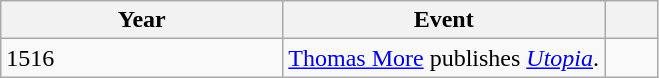<table class="wikitable">
<tr>
<th scope="col">Year</th>
<th scope="col" width="49%">Event</th>
<th></th>
</tr>
<tr>
<td>1516</td>
<td><a href='#'>Thomas More</a> publishes <em><a href='#'>Utopia</a></em>.</td>
<td></td>
</tr>
</table>
